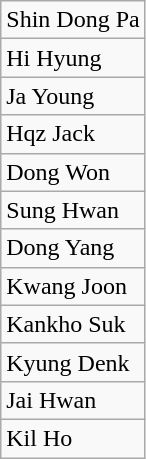<table class="wikitable">
<tr>
<td>Shin Dong Pa</td>
</tr>
<tr>
<td>Hi Hyung</td>
</tr>
<tr>
<td>Ja Young</td>
</tr>
<tr>
<td>Hqz Jack</td>
</tr>
<tr>
<td>Dong Won</td>
</tr>
<tr>
<td>Sung Hwan</td>
</tr>
<tr>
<td>Dong Yang</td>
</tr>
<tr>
<td>Kwang Joon</td>
</tr>
<tr>
<td>Kankho Suk</td>
</tr>
<tr>
<td>Kyung Denk</td>
</tr>
<tr>
<td>Jai Hwan</td>
</tr>
<tr>
<td>Kil Ho</td>
</tr>
</table>
